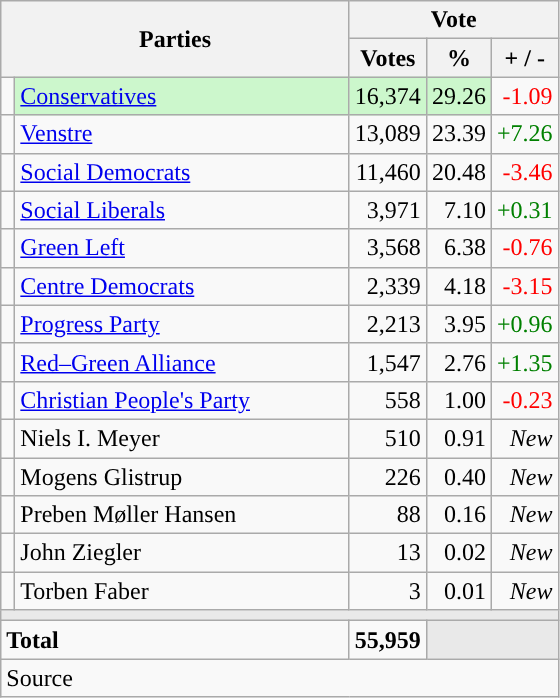<table class="wikitable" style="text-align:right;">
<tr>
<th style="text-align:centre;" rowspan="2" colspan="2" width="225">Parties</th>
<th colspan="3">Vote</th>
</tr>
<tr>
<th width="15">Votes</th>
<th width="15">%</th>
<th width="15">+ / -</th>
</tr>
<tr>
<td width="2" style="color:inherit;background:"></td>
<td bgcolor=#ccf7cc  align="left"><a href='#'>Conservatives</a></td>
<td bgcolor=#ccf7cc>16,374</td>
<td bgcolor=#ccf7cc>29.26</td>
<td style=color:red;>-1.09</td>
</tr>
<tr>
<td width="2" style="color:inherit;background:"></td>
<td align="left"><a href='#'>Venstre</a></td>
<td>13,089</td>
<td>23.39</td>
<td style=color:green;>+7.26</td>
</tr>
<tr>
<td width="2" style="color:inherit;background:"></td>
<td align="left"><a href='#'>Social Democrats</a></td>
<td>11,460</td>
<td>20.48</td>
<td style=color:red;>-3.46</td>
</tr>
<tr>
<td width="2" style="color:inherit;background:"></td>
<td align="left"><a href='#'>Social Liberals</a></td>
<td>3,971</td>
<td>7.10</td>
<td style=color:green;>+0.31</td>
</tr>
<tr>
<td width="2" style="color:inherit;background:"></td>
<td align="left"><a href='#'>Green Left</a></td>
<td>3,568</td>
<td>6.38</td>
<td style=color:red;>-0.76</td>
</tr>
<tr>
<td width="2" style="color:inherit;background:"></td>
<td align="left"><a href='#'>Centre Democrats</a></td>
<td>2,339</td>
<td>4.18</td>
<td style=color:red;>-3.15</td>
</tr>
<tr>
<td width="2" style="color:inherit;background:"></td>
<td align="left"><a href='#'>Progress Party</a></td>
<td>2,213</td>
<td>3.95</td>
<td style=color:green;>+0.96</td>
</tr>
<tr>
<td width="2" style="color:inherit;background:"></td>
<td align="left"><a href='#'>Red–Green Alliance</a></td>
<td>1,547</td>
<td>2.76</td>
<td style=color:green;>+1.35</td>
</tr>
<tr>
<td width="2" style="color:inherit;background:"></td>
<td align="left"><a href='#'>Christian People's Party</a></td>
<td>558</td>
<td>1.00</td>
<td style=color:red;>-0.23</td>
</tr>
<tr>
<td width="2" style="color:inherit;background:"></td>
<td align="left">Niels I. Meyer</td>
<td>510</td>
<td>0.91</td>
<td><em>New</em></td>
</tr>
<tr>
<td width="2" style="color:inherit;background:"></td>
<td align="left">Mogens Glistrup</td>
<td>226</td>
<td>0.40</td>
<td><em>New</em></td>
</tr>
<tr>
<td width="2" style="color:inherit;background:"></td>
<td align="left">Preben Møller Hansen</td>
<td>88</td>
<td>0.16</td>
<td><em>New</em></td>
</tr>
<tr>
<td width="2" style="color:inherit;background:"></td>
<td align="left">John Ziegler</td>
<td>13</td>
<td>0.02</td>
<td><em>New</em></td>
</tr>
<tr>
<td width="2" style="color:inherit;background:"></td>
<td align="left">Torben Faber</td>
<td>3</td>
<td>0.01</td>
<td><em>New</em></td>
</tr>
<tr>
<td colspan="7" bgcolor="#E9E9E9"></td>
</tr>
<tr>
<td align="left" colspan="2"><strong>Total</strong></td>
<td><strong>55,959</strong></td>
<td bgcolor="#E9E9E9" colspan="2"></td>
</tr>
<tr>
<td align="left" colspan="6">Source</td>
</tr>
</table>
